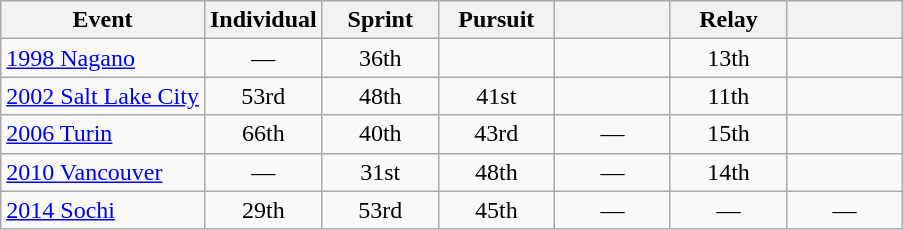<table class="wikitable" style="text-align: center;">
<tr ">
<th>Event</th>
<th style="width:70px;">Individual</th>
<th style="width:70px;">Sprint</th>
<th style="width:70px;">Pursuit</th>
<th style="width:70px;"></th>
<th style="width:70px;">Relay</th>
<th style="width:70px;"></th>
</tr>
<tr>
<td align=left> <a href='#'>1998 Nagano</a></td>
<td>—</td>
<td>36th</td>
<td></td>
<td></td>
<td>13th</td>
<td></td>
</tr>
<tr>
<td align=left> <a href='#'>2002 Salt Lake City</a></td>
<td>53rd</td>
<td>48th</td>
<td>41st</td>
<td></td>
<td>11th</td>
<td></td>
</tr>
<tr>
<td align=left> <a href='#'>2006 Turin</a></td>
<td>66th</td>
<td>40th</td>
<td>43rd</td>
<td>—</td>
<td>15th</td>
<td></td>
</tr>
<tr>
<td align=left> <a href='#'>2010 Vancouver</a></td>
<td>—</td>
<td>31st</td>
<td>48th</td>
<td>—</td>
<td>14th</td>
<td></td>
</tr>
<tr>
<td align=left> <a href='#'>2014 Sochi</a></td>
<td>29th</td>
<td>53rd</td>
<td>45th</td>
<td>—</td>
<td>—</td>
<td>—</td>
</tr>
</table>
